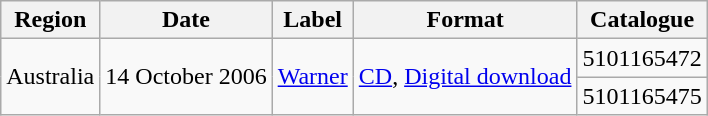<table class="wikitable">
<tr>
<th>Region</th>
<th>Date</th>
<th>Label</th>
<th>Format</th>
<th>Catalogue</th>
</tr>
<tr>
<td rowspan="2">Australia</td>
<td rowspan="2">14 October 2006</td>
<td rowspan="2"><a href='#'>Warner</a></td>
<td rowspan="2"><a href='#'>CD</a>, <a href='#'>Digital download</a></td>
<td>5101165472</td>
</tr>
<tr>
<td>5101165475</td>
</tr>
</table>
